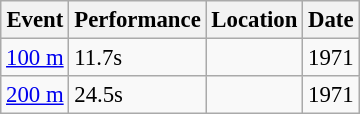<table class="wikitable" style="border-collapse: collapse; font-size: 95%;">
<tr>
<th scope="col">Event</th>
<th scope="col">Performance</th>
<th scope="col">Location</th>
<th scope="col">Date</th>
</tr>
<tr>
<td><a href='#'>100 m</a></td>
<td>11.7s</td>
<td></td>
<td>1971</td>
</tr>
<tr>
<td><a href='#'>200 m</a></td>
<td>24.5s</td>
<td></td>
<td>1971</td>
</tr>
</table>
